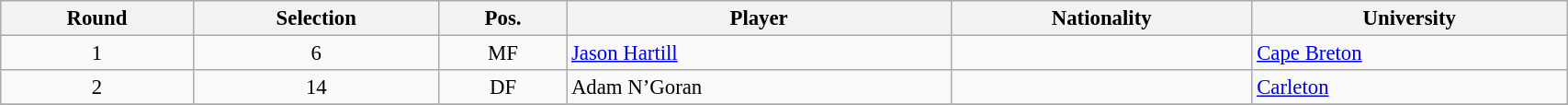<table class="wikitable sortable" style="width:90%; text-align:center; font-size:95%; text-align:left;">
<tr>
<th>Round</th>
<th>Selection</th>
<th>Pos.</th>
<th>Player</th>
<th>Nationality</th>
<th>University</th>
</tr>
<tr>
<td align=center>1</td>
<td align=center>6</td>
<td align=center>MF</td>
<td><a href='#'>Jason Hartill</a></td>
<td></td>
<td><a href='#'>Cape Breton</a></td>
</tr>
<tr>
<td align=center>2</td>
<td align=center>14</td>
<td align=center>DF</td>
<td>Adam N’Goran</td>
<td></td>
<td><a href='#'>Carleton</a></td>
</tr>
<tr>
</tr>
</table>
